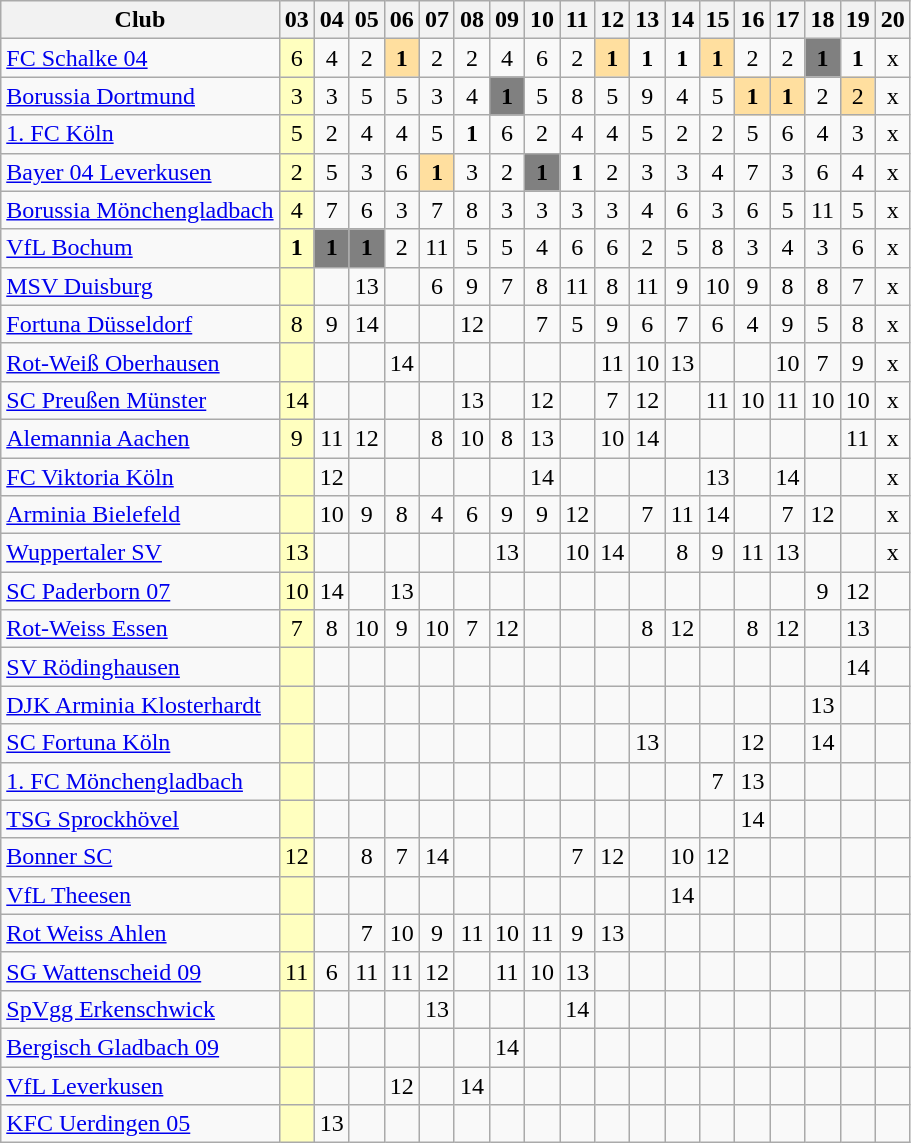<table class="wikitable sortable">
<tr>
<th>Club</th>
<th class="unsortable">03</th>
<th class="unsortable">04</th>
<th class="unsortable">05</th>
<th class="unsortable">06</th>
<th class="unsortable">07</th>
<th class="unsortable">08</th>
<th class="unsortable">09</th>
<th class="unsortable">10</th>
<th class="unsortable">11</th>
<th class="unsortable">12</th>
<th class="unsortable">13</th>
<th class="unsortable">14</th>
<th class="unsortable">15</th>
<th class="unsortable">16</th>
<th class="unsortable">17</th>
<th class="unsortable">18</th>
<th class="unsortable">19</th>
<th class="unsortable">20</th>
</tr>
<tr align="center">
<td align="left"><a href='#'>FC Schalke 04</a></td>
<td style="background:#ffffbf">6</td>
<td>4</td>
<td>2</td>
<td style="background:#ffdf9f"><strong>1</strong></td>
<td>2</td>
<td>2</td>
<td>4</td>
<td>6</td>
<td>2</td>
<td style="background:#ffdf9f"><strong>1</strong></td>
<td><strong>1</strong></td>
<td><strong>1</strong></td>
<td style="background:#ffdf9f"><strong>1</strong></td>
<td>2</td>
<td>2</td>
<td style="background:#808080"><strong>1</strong></td>
<td><strong>1</strong></td>
<td>x</td>
</tr>
<tr align="center">
<td align="left"><a href='#'>Borussia Dortmund</a></td>
<td style="background:#ffffbf">3</td>
<td>3</td>
<td>5</td>
<td>5</td>
<td>3</td>
<td>4</td>
<td style="background:#808080"><strong>1</strong></td>
<td>5</td>
<td>8</td>
<td>5</td>
<td>9</td>
<td>4</td>
<td>5</td>
<td style="background:#ffdf9f"><strong>1</strong></td>
<td style="background:#ffdf9f"><strong>1</strong></td>
<td>2</td>
<td style="background:#ffdf9f">2</td>
<td>x</td>
</tr>
<tr align="center">
<td align="left"><a href='#'>1. FC Köln</a></td>
<td style="background:#ffffbf">5</td>
<td>2</td>
<td>4</td>
<td>4</td>
<td>5</td>
<td><strong>1</strong></td>
<td>6</td>
<td>2</td>
<td>4</td>
<td>4</td>
<td>5</td>
<td>2</td>
<td>2</td>
<td>5</td>
<td>6</td>
<td>4</td>
<td>3</td>
<td>x</td>
</tr>
<tr align="center">
<td align="left"><a href='#'>Bayer 04 Leverkusen</a></td>
<td style="background:#ffffbf">2</td>
<td>5</td>
<td>3</td>
<td>6</td>
<td style="background:#ffdf9f"><strong>1</strong></td>
<td>3</td>
<td>2</td>
<td style="background:#808080"><strong>1</strong></td>
<td><strong>1</strong></td>
<td>2</td>
<td>3</td>
<td>3</td>
<td>4</td>
<td>7</td>
<td>3</td>
<td>6</td>
<td>4</td>
<td>x</td>
</tr>
<tr align="center">
<td align="left"><a href='#'>Borussia Mönchengladbach</a></td>
<td style="background:#ffffbf">4</td>
<td>7</td>
<td>6</td>
<td>3</td>
<td>7</td>
<td>8</td>
<td>3</td>
<td>3</td>
<td>3</td>
<td>3</td>
<td>4</td>
<td>6</td>
<td>3</td>
<td>6</td>
<td>5</td>
<td>11</td>
<td>5</td>
<td>x</td>
</tr>
<tr align="center">
<td align="left"><a href='#'>VfL Bochum</a></td>
<td style="background:#ffffbf"><strong>1</strong></td>
<td style="background:#808080"><strong>1</strong></td>
<td style="background:#808080"><strong>1</strong></td>
<td>2</td>
<td>11</td>
<td>5</td>
<td>5</td>
<td>4</td>
<td>6</td>
<td>6</td>
<td>2</td>
<td>5</td>
<td>8</td>
<td>3</td>
<td>4</td>
<td>3</td>
<td>6</td>
<td>x</td>
</tr>
<tr align="center">
<td align="left"><a href='#'>MSV Duisburg</a></td>
<td style="background:#ffffbf"></td>
<td></td>
<td>13</td>
<td></td>
<td>6</td>
<td>9</td>
<td>7</td>
<td>8</td>
<td>11</td>
<td>8</td>
<td>11</td>
<td>9</td>
<td>10</td>
<td>9</td>
<td>8</td>
<td>8</td>
<td>7</td>
<td>x</td>
</tr>
<tr align="center">
<td align="left"><a href='#'>Fortuna Düsseldorf</a></td>
<td style="background:#ffffbf">8</td>
<td>9</td>
<td>14</td>
<td></td>
<td></td>
<td>12</td>
<td></td>
<td>7</td>
<td>5</td>
<td>9</td>
<td>6</td>
<td>7</td>
<td>6</td>
<td>4</td>
<td>9</td>
<td>5</td>
<td>8</td>
<td>x</td>
</tr>
<tr align="center">
<td align="left"><a href='#'>Rot-Weiß Oberhausen</a></td>
<td style="background:#ffffbf"></td>
<td></td>
<td></td>
<td>14</td>
<td></td>
<td></td>
<td></td>
<td></td>
<td></td>
<td>11</td>
<td>10</td>
<td>13</td>
<td></td>
<td></td>
<td>10</td>
<td>7</td>
<td>9</td>
<td>x</td>
</tr>
<tr align="center">
<td align="left"><a href='#'>SC Preußen Münster</a></td>
<td style="background:#ffffbf">14</td>
<td></td>
<td></td>
<td></td>
<td></td>
<td>13</td>
<td></td>
<td>12</td>
<td></td>
<td>7</td>
<td>12</td>
<td></td>
<td>11</td>
<td>10</td>
<td>11</td>
<td>10</td>
<td>10</td>
<td>x</td>
</tr>
<tr align="center">
<td align="left"><a href='#'>Alemannia Aachen</a></td>
<td style="background:#ffffbf">9</td>
<td>11</td>
<td>12</td>
<td></td>
<td>8</td>
<td>10</td>
<td>8</td>
<td>13</td>
<td></td>
<td>10</td>
<td>14</td>
<td></td>
<td></td>
<td></td>
<td></td>
<td></td>
<td>11</td>
<td>x</td>
</tr>
<tr align="center">
<td align="left"><a href='#'>FC Viktoria Köln</a></td>
<td style="background:#ffffbf"></td>
<td>12</td>
<td></td>
<td></td>
<td></td>
<td></td>
<td></td>
<td>14</td>
<td></td>
<td></td>
<td></td>
<td></td>
<td>13</td>
<td></td>
<td>14</td>
<td></td>
<td></td>
<td>x</td>
</tr>
<tr align="center">
<td align="left"><a href='#'>Arminia Bielefeld</a></td>
<td style="background:#ffffbf"></td>
<td>10</td>
<td>9</td>
<td>8</td>
<td>4</td>
<td>6</td>
<td>9</td>
<td>9</td>
<td>12</td>
<td></td>
<td>7</td>
<td>11</td>
<td>14</td>
<td></td>
<td>7</td>
<td>12</td>
<td></td>
<td>x</td>
</tr>
<tr align="center">
<td align="left"><a href='#'>Wuppertaler SV</a></td>
<td style="background:#ffffbf">13</td>
<td></td>
<td></td>
<td></td>
<td></td>
<td></td>
<td>13</td>
<td></td>
<td>10</td>
<td>14</td>
<td></td>
<td>8</td>
<td>9</td>
<td>11</td>
<td>13</td>
<td></td>
<td></td>
<td>x</td>
</tr>
<tr align="center">
<td align="left"><a href='#'>SC Paderborn 07</a></td>
<td style="background:#ffffbf">10</td>
<td>14</td>
<td></td>
<td>13</td>
<td></td>
<td></td>
<td></td>
<td></td>
<td></td>
<td></td>
<td></td>
<td></td>
<td></td>
<td></td>
<td></td>
<td>9</td>
<td>12</td>
<td></td>
</tr>
<tr align="center">
<td align="left"><a href='#'>Rot-Weiss Essen</a></td>
<td style="background:#ffffbf">7</td>
<td>8</td>
<td>10</td>
<td>9</td>
<td>10</td>
<td>7</td>
<td>12</td>
<td></td>
<td></td>
<td></td>
<td>8</td>
<td>12</td>
<td></td>
<td>8</td>
<td>12</td>
<td></td>
<td>13</td>
<td></td>
</tr>
<tr align="center">
<td align="left"><a href='#'>SV Rödinghausen</a></td>
<td style="background:#ffffbf"></td>
<td></td>
<td></td>
<td></td>
<td></td>
<td></td>
<td></td>
<td></td>
<td></td>
<td></td>
<td></td>
<td></td>
<td></td>
<td></td>
<td></td>
<td></td>
<td>14</td>
<td></td>
</tr>
<tr align="center">
<td align="left"><a href='#'>DJK Arminia Klosterhardt</a></td>
<td style="background:#ffffbf"></td>
<td></td>
<td></td>
<td></td>
<td></td>
<td></td>
<td></td>
<td></td>
<td></td>
<td></td>
<td></td>
<td></td>
<td></td>
<td></td>
<td></td>
<td>13</td>
<td></td>
<td></td>
</tr>
<tr align="center">
<td align="left"><a href='#'>SC Fortuna Köln</a></td>
<td style="background:#ffffbf"></td>
<td></td>
<td></td>
<td></td>
<td></td>
<td></td>
<td></td>
<td></td>
<td></td>
<td></td>
<td>13</td>
<td></td>
<td></td>
<td>12</td>
<td></td>
<td>14</td>
<td></td>
<td></td>
</tr>
<tr align="center">
<td align="left"><a href='#'>1. FC Mönchengladbach</a></td>
<td style="background:#ffffbf"></td>
<td></td>
<td></td>
<td></td>
<td></td>
<td></td>
<td></td>
<td></td>
<td></td>
<td></td>
<td></td>
<td></td>
<td>7</td>
<td>13</td>
<td></td>
<td></td>
<td></td>
<td></td>
</tr>
<tr align="center">
<td align="left"><a href='#'>TSG Sprockhövel</a></td>
<td style="background:#ffffbf"></td>
<td></td>
<td></td>
<td></td>
<td></td>
<td></td>
<td></td>
<td></td>
<td></td>
<td></td>
<td></td>
<td></td>
<td></td>
<td>14</td>
<td></td>
<td></td>
<td></td>
<td></td>
</tr>
<tr align="center">
<td align="left"><a href='#'>Bonner SC</a></td>
<td style="background:#ffffbf">12</td>
<td></td>
<td>8</td>
<td>7</td>
<td>14</td>
<td></td>
<td></td>
<td></td>
<td>7</td>
<td>12</td>
<td></td>
<td>10</td>
<td>12</td>
<td></td>
<td></td>
<td></td>
<td></td>
<td></td>
</tr>
<tr align="center">
<td align="left"><a href='#'>VfL Theesen</a></td>
<td style="background:#ffffbf"></td>
<td></td>
<td></td>
<td></td>
<td></td>
<td></td>
<td></td>
<td></td>
<td></td>
<td></td>
<td></td>
<td>14</td>
<td></td>
<td></td>
<td></td>
<td></td>
<td></td>
<td></td>
</tr>
<tr align="center">
<td align="left"><a href='#'>Rot Weiss Ahlen</a></td>
<td style="background:#ffffbf"></td>
<td></td>
<td>7</td>
<td>10</td>
<td>9</td>
<td>11</td>
<td>10</td>
<td>11</td>
<td>9</td>
<td>13</td>
<td></td>
<td></td>
<td></td>
<td></td>
<td></td>
<td></td>
<td></td>
<td></td>
</tr>
<tr align="center">
<td align="left"><a href='#'>SG Wattenscheid 09</a></td>
<td style="background:#ffffbf">11</td>
<td>6</td>
<td>11</td>
<td>11</td>
<td>12</td>
<td></td>
<td>11</td>
<td>10</td>
<td>13</td>
<td></td>
<td></td>
<td></td>
<td></td>
<td></td>
<td></td>
<td></td>
<td></td>
<td></td>
</tr>
<tr align="center">
<td align="left"><a href='#'>SpVgg Erkenschwick</a></td>
<td style="background:#ffffbf"></td>
<td></td>
<td></td>
<td></td>
<td>13</td>
<td></td>
<td></td>
<td></td>
<td>14</td>
<td></td>
<td></td>
<td></td>
<td></td>
<td></td>
<td></td>
<td></td>
<td></td>
<td></td>
</tr>
<tr align="center">
<td align="left"><a href='#'>Bergisch Gladbach 09</a></td>
<td style="background:#ffffbf"></td>
<td></td>
<td></td>
<td></td>
<td></td>
<td></td>
<td>14</td>
<td></td>
<td></td>
<td></td>
<td></td>
<td></td>
<td></td>
<td></td>
<td></td>
<td></td>
<td></td>
<td></td>
</tr>
<tr align="center">
<td align="left"><a href='#'>VfL Leverkusen</a></td>
<td style="background:#ffffbf"></td>
<td></td>
<td></td>
<td>12</td>
<td></td>
<td>14</td>
<td></td>
<td></td>
<td></td>
<td></td>
<td></td>
<td></td>
<td></td>
<td></td>
<td></td>
<td></td>
<td></td>
<td></td>
</tr>
<tr align="center">
<td align="left"><a href='#'>KFC Uerdingen 05</a></td>
<td style="background:#ffffbf"></td>
<td>13</td>
<td></td>
<td></td>
<td></td>
<td></td>
<td></td>
<td></td>
<td></td>
<td></td>
<td></td>
<td></td>
<td></td>
<td></td>
<td></td>
<td></td>
<td></td>
<td></td>
</tr>
</table>
